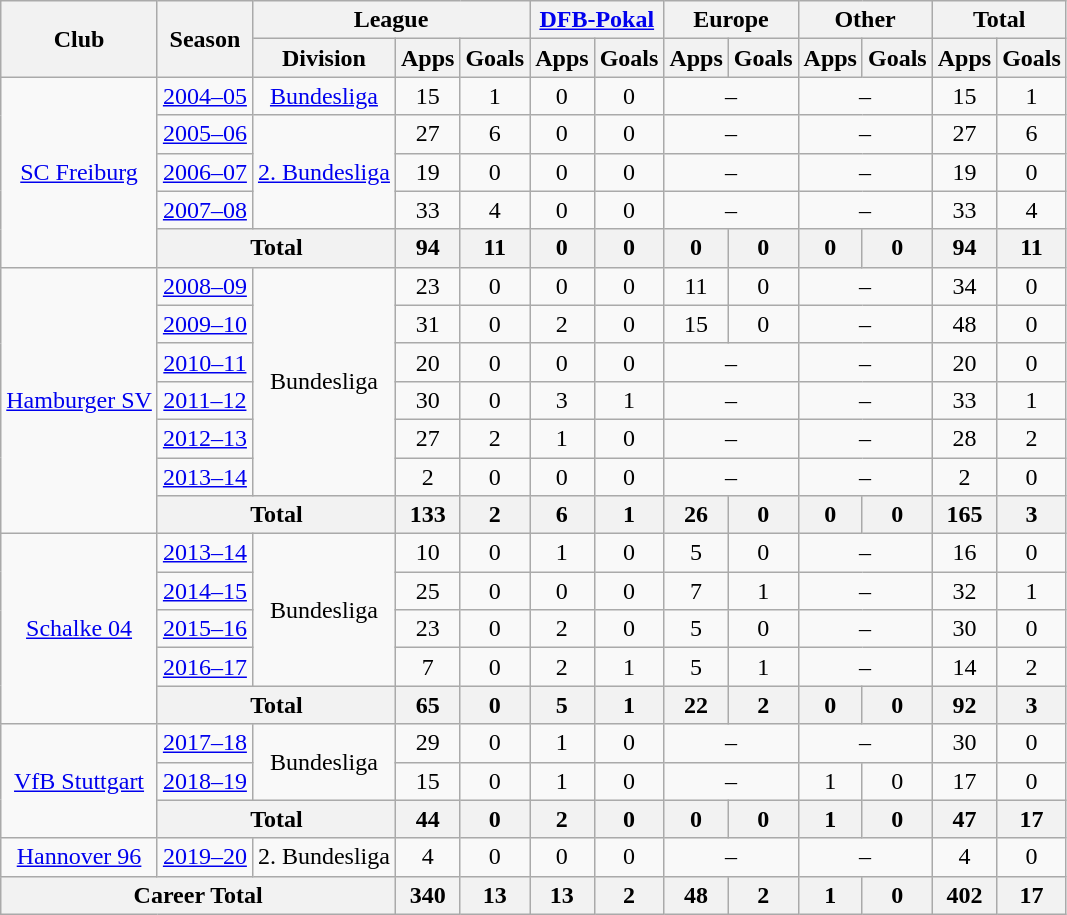<table class="wikitable" style="text-align:center">
<tr>
<th rowspan="2">Club</th>
<th rowspan="2">Season</th>
<th colspan="3">League</th>
<th colspan="2"><a href='#'>DFB-Pokal</a></th>
<th colspan="2">Europe</th>
<th colspan="2">Other</th>
<th colspan="2">Total</th>
</tr>
<tr>
<th>Division</th>
<th>Apps</th>
<th>Goals</th>
<th>Apps</th>
<th>Goals</th>
<th>Apps</th>
<th>Goals</th>
<th>Apps</th>
<th>Goals</th>
<th>Apps</th>
<th>Goals</th>
</tr>
<tr>
<td rowspan="5"><a href='#'>SC Freiburg</a></td>
<td><a href='#'>2004–05</a></td>
<td><a href='#'>Bundesliga</a></td>
<td>15</td>
<td>1</td>
<td>0</td>
<td>0</td>
<td colspan="2">–</td>
<td colspan="2">–</td>
<td>15</td>
<td>1</td>
</tr>
<tr>
<td><a href='#'>2005–06</a></td>
<td rowspan="3"><a href='#'>2. Bundesliga</a></td>
<td>27</td>
<td>6</td>
<td>0</td>
<td>0</td>
<td colspan="2">–</td>
<td colspan="2">–</td>
<td>27</td>
<td>6</td>
</tr>
<tr>
<td><a href='#'>2006–07</a></td>
<td>19</td>
<td>0</td>
<td>0</td>
<td>0</td>
<td colspan="2">–</td>
<td colspan="2">–</td>
<td>19</td>
<td>0</td>
</tr>
<tr>
<td><a href='#'>2007–08</a></td>
<td>33</td>
<td>4</td>
<td>0</td>
<td>0</td>
<td colspan="2">–</td>
<td colspan="2">–</td>
<td>33</td>
<td>4</td>
</tr>
<tr>
<th colspan="2">Total</th>
<th>94</th>
<th>11</th>
<th>0</th>
<th>0</th>
<th>0</th>
<th>0</th>
<th>0</th>
<th>0</th>
<th>94</th>
<th>11</th>
</tr>
<tr>
<td rowspan="7"><a href='#'>Hamburger SV</a></td>
<td><a href='#'>2008–09</a></td>
<td rowspan="6">Bundesliga</td>
<td>23</td>
<td>0</td>
<td>0</td>
<td>0</td>
<td>11</td>
<td>0</td>
<td colspan="2">–</td>
<td>34</td>
<td>0</td>
</tr>
<tr>
<td><a href='#'>2009–10</a></td>
<td>31</td>
<td>0</td>
<td>2</td>
<td>0</td>
<td>15</td>
<td>0</td>
<td colspan="2">–</td>
<td>48</td>
<td>0</td>
</tr>
<tr>
<td><a href='#'>2010–11</a></td>
<td>20</td>
<td>0</td>
<td>0</td>
<td>0</td>
<td colspan="2">–</td>
<td colspan="2">–</td>
<td>20</td>
<td>0</td>
</tr>
<tr>
<td><a href='#'>2011–12</a></td>
<td>30</td>
<td>0</td>
<td>3</td>
<td>1</td>
<td colspan="2">–</td>
<td colspan="2">–</td>
<td>33</td>
<td>1</td>
</tr>
<tr>
<td><a href='#'>2012–13</a></td>
<td>27</td>
<td>2</td>
<td>1</td>
<td>0</td>
<td colspan="2">–</td>
<td colspan="2">–</td>
<td>28</td>
<td>2</td>
</tr>
<tr>
<td><a href='#'>2013–14</a></td>
<td>2</td>
<td>0</td>
<td>0</td>
<td>0</td>
<td colspan="2">–</td>
<td colspan="2">–</td>
<td>2</td>
<td>0</td>
</tr>
<tr>
<th colspan="2">Total</th>
<th>133</th>
<th>2</th>
<th>6</th>
<th>1</th>
<th>26</th>
<th>0</th>
<th>0</th>
<th>0</th>
<th>165</th>
<th>3</th>
</tr>
<tr>
<td rowspan="5"><a href='#'>Schalke 04</a></td>
<td><a href='#'>2013–14</a></td>
<td rowspan="4">Bundesliga</td>
<td>10</td>
<td>0</td>
<td>1</td>
<td>0</td>
<td>5</td>
<td>0</td>
<td colspan="2">–</td>
<td>16</td>
<td>0</td>
</tr>
<tr>
<td><a href='#'>2014–15</a></td>
<td>25</td>
<td>0</td>
<td>0</td>
<td>0</td>
<td>7</td>
<td>1</td>
<td colspan="2">–</td>
<td>32</td>
<td>1</td>
</tr>
<tr>
<td><a href='#'>2015–16</a></td>
<td>23</td>
<td>0</td>
<td>2</td>
<td>0</td>
<td>5</td>
<td>0</td>
<td colspan="2">–</td>
<td>30</td>
<td>0</td>
</tr>
<tr>
<td><a href='#'>2016–17</a></td>
<td>7</td>
<td>0</td>
<td>2</td>
<td>1</td>
<td>5</td>
<td>1</td>
<td colspan="2">–</td>
<td>14</td>
<td>2</td>
</tr>
<tr>
<th colspan="2">Total</th>
<th>65</th>
<th>0</th>
<th>5</th>
<th>1</th>
<th>22</th>
<th>2</th>
<th>0</th>
<th>0</th>
<th>92</th>
<th>3</th>
</tr>
<tr>
<td rowspan="3"><a href='#'>VfB Stuttgart</a></td>
<td><a href='#'>2017–18</a></td>
<td rowspan="2">Bundesliga</td>
<td>29</td>
<td>0</td>
<td>1</td>
<td>0</td>
<td colspan="2">–</td>
<td colspan="2">–</td>
<td>30</td>
<td>0</td>
</tr>
<tr>
<td><a href='#'>2018–19</a></td>
<td>15</td>
<td>0</td>
<td>1</td>
<td>0</td>
<td colspan="2">–</td>
<td>1</td>
<td>0</td>
<td>17</td>
<td>0</td>
</tr>
<tr>
<th colspan="2">Total</th>
<th>44</th>
<th>0</th>
<th>2</th>
<th>0</th>
<th>0</th>
<th>0</th>
<th>1</th>
<th>0</th>
<th>47</th>
<th>17</th>
</tr>
<tr>
<td><a href='#'>Hannover 96</a></td>
<td><a href='#'>2019–20</a></td>
<td>2. Bundesliga</td>
<td>4</td>
<td>0</td>
<td>0</td>
<td>0</td>
<td colspan="2">–</td>
<td colspan="2">–</td>
<td>4</td>
<td>0</td>
</tr>
<tr>
<th colspan="3">Career Total</th>
<th>340</th>
<th>13</th>
<th>13</th>
<th>2</th>
<th>48</th>
<th>2</th>
<th>1</th>
<th>0</th>
<th>402</th>
<th>17</th>
</tr>
</table>
